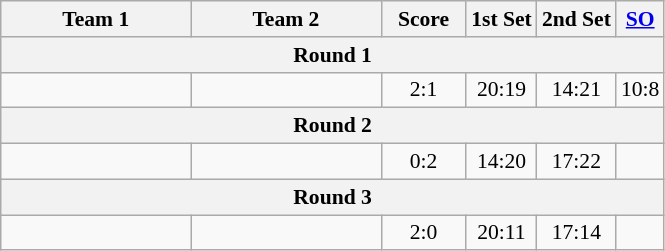<table class="wikitable" style="text-align: center; font-size:90% ">
<tr>
<th align="right" width="120">Team 1</th>
<th align="left" width="120">Team 2</th>
<th width="50">Score</th>
<th>1st Set</th>
<th>2nd Set</th>
<th><a href='#'>SO</a></th>
</tr>
<tr>
<th colspan="6">Round 1</th>
</tr>
<tr>
<td align="right"></td>
<td align="left"></td>
<td align="center">2:1</td>
<td>20:19</td>
<td>14:21</td>
<td>10:8</td>
</tr>
<tr>
<th colspan="6">Round 2</th>
</tr>
<tr>
<td align="right"></td>
<td align="left"></td>
<td align="center">0:2</td>
<td>14:20</td>
<td>17:22</td>
<td></td>
</tr>
<tr>
<th colspan="6">Round 3</th>
</tr>
<tr>
<td align="right"></td>
<td align="left"></td>
<td align="center">2:0</td>
<td>20:11</td>
<td>17:14</td>
<td></td>
</tr>
</table>
